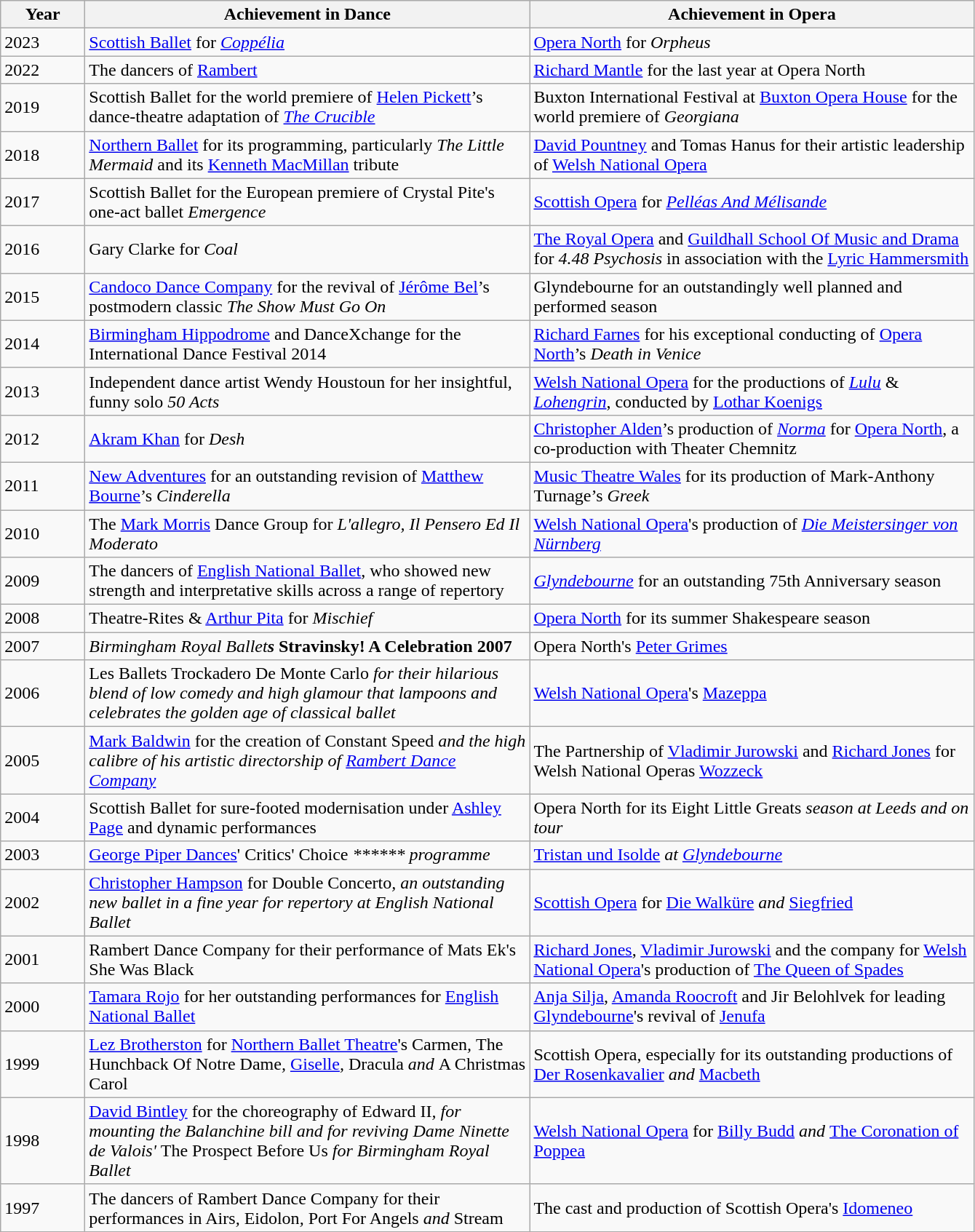<table class="wikitable">
<tr>
<th scope="col" width="70">Year</th>
<th scope="col" width="400">Achievement in Dance</th>
<th scope="col" width="400">Achievement in Opera</th>
</tr>
<tr>
<td>2023</td>
<td><a href='#'>Scottish Ballet</a> for <em><a href='#'>Coppélia</a></em></td>
<td><a href='#'>Opera North</a> for <em>Orpheus</em></td>
</tr>
<tr>
<td>2022</td>
<td>The dancers of <a href='#'>Rambert</a></td>
<td><a href='#'>Richard Mantle</a> for the last year at Opera North</td>
</tr>
<tr>
<td>2019</td>
<td>Scottish Ballet for the world premiere of <a href='#'>Helen Pickett</a>’s dance-theatre adaptation of <em><a href='#'>The Crucible</a></em></td>
<td>Buxton International Festival at <a href='#'>Buxton Opera House</a> for the world premiere of <em>Georgiana</em></td>
</tr>
<tr>
<td>2018</td>
<td><a href='#'>Northern Ballet</a> for its programming, particularly <em>The Little Mermaid</em> and its <a href='#'>Kenneth MacMillan</a> tribute</td>
<td><a href='#'>David Pountney</a> and Tomas Hanus for their artistic leadership of <a href='#'>Welsh National Opera</a></td>
</tr>
<tr>
<td>2017</td>
<td>Scottish Ballet for the European premiere of Crystal Pite's one-act ballet <em>Emergence</em></td>
<td><a href='#'>Scottish Opera</a> for <em><a href='#'>Pelléas And Mélisande</a></em></td>
</tr>
<tr>
<td>2016</td>
<td>Gary Clarke for <em>Coal</em></td>
<td><a href='#'>The Royal Opera</a> and <a href='#'>Guildhall School Of Music and Drama</a> for <em>4.48 Psychosis</em> in association with the <a href='#'>Lyric Hammersmith</a></td>
</tr>
<tr>
<td>2015</td>
<td><a href='#'>Candoco Dance Company</a> for the revival of <a href='#'>Jérôme Bel</a>’s postmodern classic <em>The Show Must Go On</em></td>
<td>Glyndebourne for an outstandingly well planned and performed season</td>
</tr>
<tr>
<td>2014</td>
<td><a href='#'>Birmingham Hippodrome</a> and DanceXchange for the International Dance Festival 2014</td>
<td><a href='#'>Richard Farnes</a> for his exceptional conducting of <a href='#'>Opera North</a>’s <em>Death in Venice</em></td>
</tr>
<tr>
<td>2013</td>
<td>Independent dance artist Wendy Houstoun for her insightful, funny solo <em>50 Acts</em></td>
<td><a href='#'>Welsh National Opera</a> for the productions of <em><a href='#'>Lulu</a></em> & <em><a href='#'>Lohengrin</a></em>, conducted by <a href='#'>Lothar Koenigs</a></td>
</tr>
<tr>
<td>2012</td>
<td><a href='#'>Akram Khan</a> for <em>Desh</em></td>
<td><a href='#'>Christopher Alden</a>’s production of <a href='#'><em>Norma</em></a> for <a href='#'>Opera North</a>, a co-production with Theater Chemnitz</td>
</tr>
<tr>
<td>2011</td>
<td><a href='#'>New Adventures</a> for an outstanding revision of <a href='#'>Matthew Bourne</a>’s <em>Cinderella</em></td>
<td><a href='#'>Music Theatre Wales</a> for its production of Mark-Anthony Turnage’s <em>Greek</em></td>
</tr>
<tr>
<td>2010</td>
<td>The <a href='#'>Mark Morris</a> Dance Group for <em>L'allegro, Il Pensero Ed Il Moderato</em></td>
<td><a href='#'>Welsh National Opera</a>'s production of <em><a href='#'>Die Meistersinger von Nürnberg</a></em></td>
</tr>
<tr>
<td>2009</td>
<td>The dancers of <a href='#'>English National Ballet</a>, who showed new strength and interpretative skills across a range of repertory</td>
<td><em><a href='#'>Glyndebourne</a></em> for an outstanding 75th Anniversary season</td>
</tr>
<tr>
<td>2008</td>
<td>Theatre-Rites & <a href='#'>Arthur Pita</a> for <em>Mischief</em></td>
<td><a href='#'>Opera North</a> for its summer Shakespeare season</td>
</tr>
<tr>
<td>2007</td>
<td><em>Birmingham Royal Ballet<strong>s </em>Stravinsky! A Celebration 2007<em></td>
<td>Opera North's </em><a href='#'>Peter Grimes</a><em></td>
</tr>
<tr>
<td>2006</td>
<td></em>Les Ballets Trockadero De Monte Carlo<em> for their hilarious blend of low comedy and high glamour that lampoons and celebrates the golden age of classical ballet</td>
<td><a href='#'>Welsh National Opera</a>'s </em><a href='#'>Mazeppa</a><em></td>
</tr>
<tr>
<td>2005</td>
<td><a href='#'>Mark Baldwin</a> for the creation of </em>Constant Speed<em> and the high calibre of his artistic directorship of <a href='#'>Rambert Dance Company</a></td>
<td>The Partnership of <a href='#'>Vladimir Jurowski</a> and <a href='#'>Richard Jones</a> for Welsh National Operas </em><a href='#'>Wozzeck</a><em></td>
</tr>
<tr>
<td>2004</td>
<td>Scottish Ballet for sure-footed modernisation under <a href='#'>Ashley Page</a> and dynamic performances</td>
<td>Opera North for its </em>Eight Little Greats<em> season at Leeds and on tour</td>
</tr>
<tr>
<td>2003</td>
<td><a href='#'>George Piper Dances</a>' </em>Critics' Choice<em> ****** programme</td>
<td></em><a href='#'>Tristan und Isolde</a><em> at <a href='#'>Glyndebourne</a></td>
</tr>
<tr>
<td>2002</td>
<td><a href='#'>Christopher Hampson</a> for </em>Double Concerto<em>, an outstanding new ballet in a fine year for repertory at English National Ballet</td>
<td><a href='#'>Scottish Opera</a> for </em><a href='#'>Die Walküre</a><em> and </em><a href='#'>Siegfried</a><em></td>
</tr>
<tr>
<td>2001</td>
<td>Rambert Dance Company for their performance of Mats Ek's </em>She Was Black<em></td>
<td><a href='#'>Richard Jones</a>, <a href='#'>Vladimir Jurowski</a> and the company for <a href='#'>Welsh National Opera</a>'s production of </em><a href='#'>The Queen of Spades</a><em></td>
</tr>
<tr>
<td>2000</td>
<td><a href='#'>Tamara Rojo</a> for her outstanding performances for <a href='#'>English National Ballet</a></td>
<td><a href='#'>Anja Silja</a>, <a href='#'>Amanda Roocroft</a> and Jir Belohlvek for leading <a href='#'>Glyndebourne</a>'s revival of </em><a href='#'>Jenufa</a><em></td>
</tr>
<tr>
<td>1999</td>
<td><a href='#'>Lez Brotherston</a> for <a href='#'>Northern Ballet Theatre</a>'s </em>Carmen<em>, </em>The Hunchback Of Notre Dame<em>, </em><a href='#'>Giselle</a><em>, </em>Dracula<em> and </em>A Christmas Carol<em></td>
<td>Scottish Opera, especially for its outstanding productions of </em><a href='#'>Der Rosenkavalier</a><em> and </em><a href='#'>Macbeth</a><em></td>
</tr>
<tr>
<td>1998</td>
<td><a href='#'>David Bintley</a> for the choreography of </em>Edward II<em>, for mounting the Balanchine bill and for reviving Dame Ninette de Valois' </em>The Prospect Before Us<em> for Birmingham Royal Ballet</td>
<td><a href='#'>Welsh National Opera</a> for </em><a href='#'>Billy Budd</a><em> and </em><a href='#'>The Coronation of Poppea</a><em></td>
</tr>
<tr>
<td>1997</td>
<td>The dancers of Rambert Dance Company for their performances in </em>Airs<em>, </em>Eidolon<em>, </em>Port For Angels<em> and </em>Stream<em></td>
<td>The cast and production of Scottish Opera's </em><a href='#'>Idomeneo</a><em></td>
</tr>
</table>
